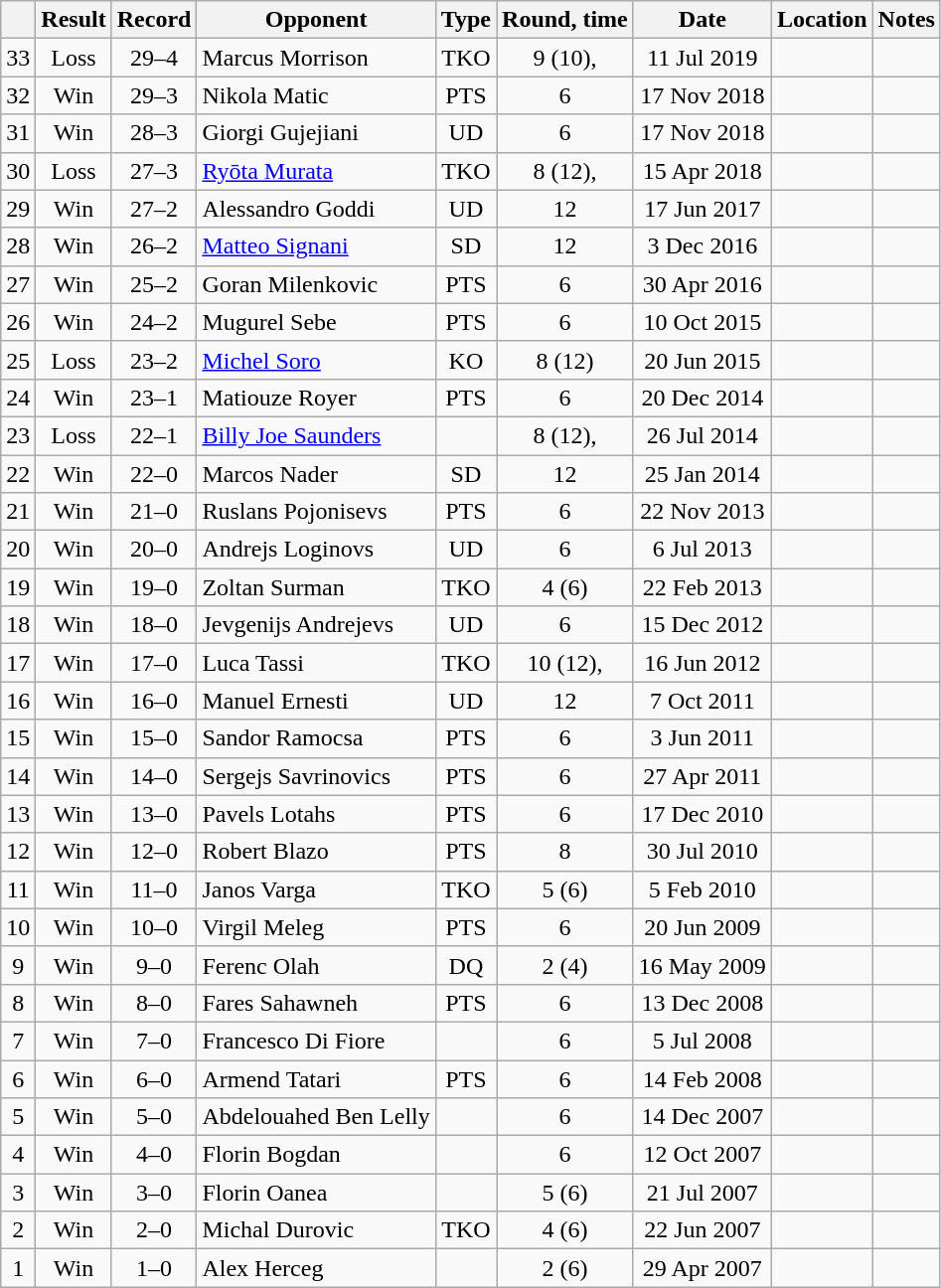<table class="wikitable" style="text-align:center">
<tr>
<th></th>
<th>Result</th>
<th>Record</th>
<th>Opponent</th>
<th>Type</th>
<th>Round, time</th>
<th>Date</th>
<th>Location</th>
<th>Notes</th>
</tr>
<tr>
<td>33</td>
<td>Loss</td>
<td>29–4</td>
<td style="text-align:left;">Marcus Morrison</td>
<td>TKO</td>
<td>9 (10), </td>
<td>11 Jul 2019</td>
<td style="text-align:left;"></td>
<td style="text-align:left;"></td>
</tr>
<tr>
<td>32</td>
<td>Win</td>
<td>29–3</td>
<td style="text-align:left;">Nikola Matic</td>
<td>PTS</td>
<td>6</td>
<td>17 Nov 2018</td>
<td style="text-align:left;"></td>
<td></td>
</tr>
<tr>
<td>31</td>
<td>Win</td>
<td>28–3</td>
<td style="text-align:left;">Giorgi Gujejiani</td>
<td>UD</td>
<td>6</td>
<td>17 Nov 2018</td>
<td style="text-align:left;"></td>
<td></td>
</tr>
<tr>
<td>30</td>
<td>Loss</td>
<td>27–3</td>
<td style="text-align:left;"><a href='#'>Ryōta Murata</a></td>
<td>TKO</td>
<td>8 (12), </td>
<td>15 Apr 2018</td>
<td style="text-align:left;"></td>
<td style="text-align:left;"></td>
</tr>
<tr>
<td>29</td>
<td>Win</td>
<td>27–2</td>
<td style="text-align:left;">Alessandro Goddi</td>
<td>UD</td>
<td>12</td>
<td>17 Jun 2017</td>
<td style="text-align:left;"></td>
<td style="text-align:left;"></td>
</tr>
<tr>
<td>28</td>
<td>Win</td>
<td>26–2</td>
<td style="text-align:left;"><a href='#'>Matteo Signani</a></td>
<td>SD</td>
<td>12</td>
<td>3 Dec 2016</td>
<td style="text-align:left;"></td>
<td style="text-align:left;"></td>
</tr>
<tr>
<td>27</td>
<td>Win</td>
<td>25–2</td>
<td style="text-align:left;">Goran Milenkovic</td>
<td>PTS</td>
<td>6</td>
<td>30 Apr 2016</td>
<td style="text-align:left;"></td>
<td></td>
</tr>
<tr>
<td>26</td>
<td>Win</td>
<td>24–2</td>
<td style="text-align:left;">Mugurel Sebe</td>
<td>PTS</td>
<td>6</td>
<td>10 Oct 2015</td>
<td style="text-align:left;"></td>
<td></td>
</tr>
<tr>
<td>25</td>
<td>Loss</td>
<td>23–2</td>
<td style="text-align:left;"><a href='#'>Michel Soro</a></td>
<td>KO</td>
<td>8 (12)</td>
<td>20 Jun 2015</td>
<td style="text-align:left;"></td>
<td style="text-align:left;"></td>
</tr>
<tr>
<td>24</td>
<td>Win</td>
<td>23–1</td>
<td style="text-align:left;">Matiouze Royer</td>
<td>PTS</td>
<td>6</td>
<td>20 Dec 2014</td>
<td style="text-align:left;"></td>
<td></td>
</tr>
<tr>
<td>23</td>
<td>Loss</td>
<td>22–1</td>
<td style="text-align:left;"><a href='#'>Billy Joe Saunders</a></td>
<td></td>
<td>8 (12), </td>
<td>26 Jul 2014</td>
<td style="text-align:left;"></td>
<td style="text-align:left;"></td>
</tr>
<tr>
<td>22</td>
<td>Win</td>
<td>22–0</td>
<td style="text-align:left;">Marcos Nader</td>
<td>SD</td>
<td>12</td>
<td>25 Jan 2014</td>
<td style="text-align:left;"></td>
<td style="text-align:left;"></td>
</tr>
<tr>
<td>21</td>
<td>Win</td>
<td>21–0</td>
<td style="text-align:left;">Ruslans Pojonisevs</td>
<td>PTS</td>
<td>6</td>
<td>22 Nov 2013</td>
<td style="text-align:left;"></td>
<td></td>
</tr>
<tr>
<td>20</td>
<td>Win</td>
<td>20–0</td>
<td style="text-align:left;">Andrejs Loginovs</td>
<td>UD</td>
<td>6</td>
<td>6 Jul 2013</td>
<td style="text-align:left;"></td>
<td></td>
</tr>
<tr>
<td>19</td>
<td>Win</td>
<td>19–0</td>
<td style="text-align:left;">Zoltan Surman</td>
<td>TKO</td>
<td>4 (6)</td>
<td>22 Feb 2013</td>
<td style="text-align:left;"></td>
<td></td>
</tr>
<tr>
<td>18</td>
<td>Win</td>
<td>18–0</td>
<td style="text-align:left;">Jevgenijs Andrejevs</td>
<td>UD</td>
<td>6</td>
<td>15 Dec 2012</td>
<td style="text-align:left;"></td>
<td></td>
</tr>
<tr>
<td>17</td>
<td>Win</td>
<td>17–0</td>
<td style="text-align:left;">Luca Tassi</td>
<td>TKO</td>
<td>10 (12), </td>
<td>16 Jun 2012</td>
<td style="text-align:left;"></td>
<td style="text-align:left;"></td>
</tr>
<tr>
<td>16</td>
<td>Win</td>
<td>16–0</td>
<td style="text-align:left;">Manuel Ernesti</td>
<td>UD</td>
<td>12</td>
<td>7 Oct 2011</td>
<td style="text-align:left;"></td>
<td style="text-align:left;"></td>
</tr>
<tr>
<td>15</td>
<td>Win</td>
<td>15–0</td>
<td style="text-align:left;">Sandor Ramocsa</td>
<td>PTS</td>
<td>6</td>
<td>3 Jun 2011</td>
<td style="text-align:left;"></td>
<td></td>
</tr>
<tr>
<td>14</td>
<td>Win</td>
<td>14–0</td>
<td style="text-align:left;">Sergejs Savrinovics</td>
<td>PTS</td>
<td>6</td>
<td>27 Apr 2011</td>
<td style="text-align:left;"></td>
<td></td>
</tr>
<tr>
<td>13</td>
<td>Win</td>
<td>13–0</td>
<td style="text-align:left;">Pavels Lotahs</td>
<td>PTS</td>
<td>6</td>
<td>17 Dec 2010</td>
<td style="text-align:left;"></td>
<td></td>
</tr>
<tr>
<td>12</td>
<td>Win</td>
<td>12–0</td>
<td style="text-align:left;">Robert Blazo</td>
<td>PTS</td>
<td>8</td>
<td>30 Jul 2010</td>
<td style="text-align:left;"></td>
<td></td>
</tr>
<tr>
<td>11</td>
<td>Win</td>
<td>11–0</td>
<td style="text-align:left;">Janos Varga</td>
<td>TKO</td>
<td>5 (6)</td>
<td>5 Feb 2010</td>
<td style="text-align:left;"></td>
<td></td>
</tr>
<tr>
<td>10</td>
<td>Win</td>
<td>10–0</td>
<td style="text-align:left;">Virgil Meleg</td>
<td>PTS</td>
<td>6</td>
<td>20 Jun 2009</td>
<td style="text-align:left;"></td>
<td></td>
</tr>
<tr>
<td>9</td>
<td>Win</td>
<td>9–0</td>
<td style="text-align:left;">Ferenc Olah</td>
<td>DQ</td>
<td>2 (4)</td>
<td>16 May 2009</td>
<td style="text-align:left;"></td>
<td></td>
</tr>
<tr>
<td>8</td>
<td>Win</td>
<td>8–0</td>
<td style="text-align:left;">Fares Sahawneh</td>
<td>PTS</td>
<td>6</td>
<td>13 Dec 2008</td>
<td style="text-align:left;"></td>
<td></td>
</tr>
<tr>
<td>7</td>
<td>Win</td>
<td>7–0</td>
<td style="text-align:left;">Francesco Di Fiore</td>
<td></td>
<td>6</td>
<td>5 Jul 2008</td>
<td style="text-align:left;"></td>
<td></td>
</tr>
<tr>
<td>6</td>
<td>Win</td>
<td>6–0</td>
<td style="text-align:left;">Armend Tatari</td>
<td>PTS</td>
<td>6</td>
<td>14 Feb 2008</td>
<td style="text-align:left;"></td>
<td></td>
</tr>
<tr>
<td>5</td>
<td>Win</td>
<td>5–0</td>
<td style="text-align:left;">Abdelouahed Ben Lelly</td>
<td></td>
<td>6</td>
<td>14 Dec 2007</td>
<td style="text-align:left;"></td>
<td></td>
</tr>
<tr>
<td>4</td>
<td>Win</td>
<td>4–0</td>
<td style="text-align:left;">Florin Bogdan</td>
<td></td>
<td>6</td>
<td>12 Oct 2007</td>
<td style="text-align:left;"></td>
<td></td>
</tr>
<tr>
<td>3</td>
<td>Win</td>
<td>3–0</td>
<td style="text-align:left;">Florin Oanea</td>
<td></td>
<td>5 (6)</td>
<td>21 Jul 2007</td>
<td style="text-align:left;"></td>
<td></td>
</tr>
<tr>
<td>2</td>
<td>Win</td>
<td>2–0</td>
<td style="text-align:left;">Michal Durovic</td>
<td>TKO</td>
<td>4 (6)</td>
<td>22 Jun 2007</td>
<td style="text-align:left;"></td>
<td></td>
</tr>
<tr>
<td>1</td>
<td>Win</td>
<td>1–0</td>
<td style="text-align:left;">Alex Herceg</td>
<td></td>
<td>2 (6)</td>
<td>29 Apr 2007</td>
<td style="text-align:left;"></td>
<td></td>
</tr>
</table>
